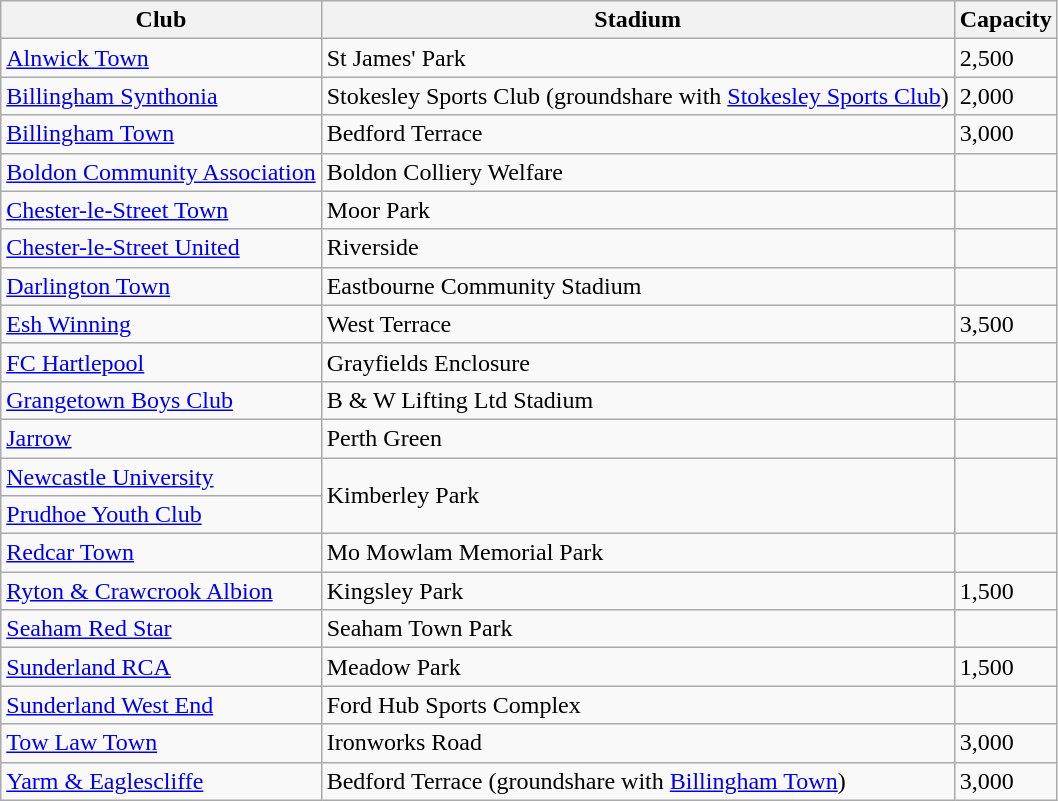<table class="wikitable sortable">
<tr>
<th>Club</th>
<th>Stadium</th>
<th>Capacity</th>
</tr>
<tr>
<td><a href='#'>Alnwick Town</a></td>
<td>St James' Park</td>
<td>2,500</td>
</tr>
<tr>
<td><a href='#'>Billingham Synthonia</a></td>
<td>Stokesley Sports Club (groundshare with <a href='#'>Stokesley Sports Club</a>)</td>
<td>2,000</td>
</tr>
<tr>
<td><a href='#'>Billingham Town</a></td>
<td>Bedford Terrace</td>
<td>3,000</td>
</tr>
<tr>
<td><a href='#'>Boldon Community Association</a></td>
<td>Boldon Colliery Welfare</td>
<td></td>
</tr>
<tr>
<td><a href='#'>Chester-le-Street Town</a></td>
<td>Moor Park</td>
<td></td>
</tr>
<tr>
<td><a href='#'>Chester-le-Street United</a></td>
<td>Riverside</td>
<td></td>
</tr>
<tr>
<td><a href='#'>Darlington Town</a></td>
<td>Eastbourne Community Stadium</td>
<td></td>
</tr>
<tr>
<td><a href='#'>Esh Winning</a></td>
<td>West Terrace</td>
<td>3,500</td>
</tr>
<tr>
<td><a href='#'>FC Hartlepool</a></td>
<td>Grayfields Enclosure</td>
<td></td>
</tr>
<tr>
<td><a href='#'>Grangetown Boys Club</a></td>
<td>B & W Lifting Ltd Stadium</td>
<td></td>
</tr>
<tr>
<td><a href='#'>Jarrow</a></td>
<td>Perth Green</td>
<td></td>
</tr>
<tr>
<td><a href='#'>Newcastle University</a></td>
<td rowspan=2>Kimberley Park</td>
<td rowspan=2></td>
</tr>
<tr>
<td><a href='#'>Prudhoe Youth Club</a></td>
</tr>
<tr>
<td><a href='#'>Redcar Town</a></td>
<td>Mo Mowlam Memorial Park</td>
<td></td>
</tr>
<tr>
<td><a href='#'>Ryton & Crawcrook Albion</a></td>
<td>Kingsley Park</td>
<td>1,500</td>
</tr>
<tr>
<td><a href='#'>Seaham Red Star</a></td>
<td>Seaham Town Park</td>
<td></td>
</tr>
<tr>
<td><a href='#'>Sunderland RCA</a></td>
<td>Meadow Park</td>
<td>1,500</td>
</tr>
<tr>
<td><a href='#'>Sunderland West End</a></td>
<td>Ford Hub Sports Complex</td>
<td></td>
</tr>
<tr>
<td><a href='#'>Tow Law Town</a></td>
<td>Ironworks Road</td>
<td>3,000</td>
</tr>
<tr>
<td><a href='#'>Yarm & Eaglescliffe</a></td>
<td>Bedford Terrace (groundshare with <a href='#'>Billingham Town</a>)</td>
<td>3,000</td>
</tr>
</table>
